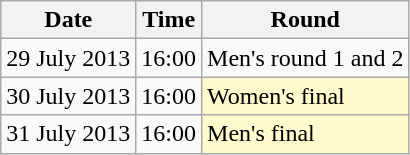<table class="wikitable">
<tr>
<th>Date</th>
<th>Time</th>
<th>Round</th>
</tr>
<tr>
<td>29 July 2013</td>
<td>16:00</td>
<td>Men's round 1 and 2</td>
</tr>
<tr>
<td>30 July 2013</td>
<td>16:00</td>
<td style=background:lemonchiffon>Women's final</td>
</tr>
<tr>
<td>31 July 2013</td>
<td>16:00</td>
<td style=background:lemonchiffon>Men's final</td>
</tr>
</table>
